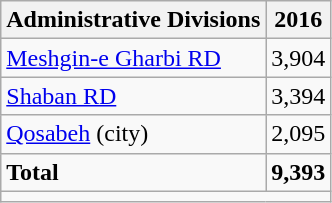<table class="wikitable">
<tr>
<th>Administrative Divisions</th>
<th>2016</th>
</tr>
<tr>
<td><a href='#'>Meshgin-e Gharbi RD</a></td>
<td style="text-align: right;">3,904</td>
</tr>
<tr>
<td><a href='#'>Shaban RD</a></td>
<td style="text-align: right;">3,394</td>
</tr>
<tr>
<td><a href='#'>Qosabeh</a> (city)</td>
<td style="text-align: right;">2,095</td>
</tr>
<tr>
<td><strong>Total</strong></td>
<td style="text-align: right;"><strong>9,393</strong></td>
</tr>
<tr>
<td colspan=2></td>
</tr>
</table>
